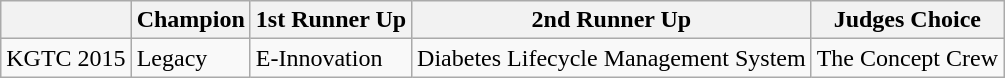<table class="wikitable">
<tr>
<th></th>
<th>Champion</th>
<th>1st Runner Up</th>
<th>2nd Runner Up</th>
<th>Judges Choice</th>
</tr>
<tr>
<td>KGTC 2015</td>
<td>Legacy</td>
<td>E-Innovation</td>
<td>Diabetes Lifecycle Management System</td>
<td>The Concept Crew</td>
</tr>
</table>
